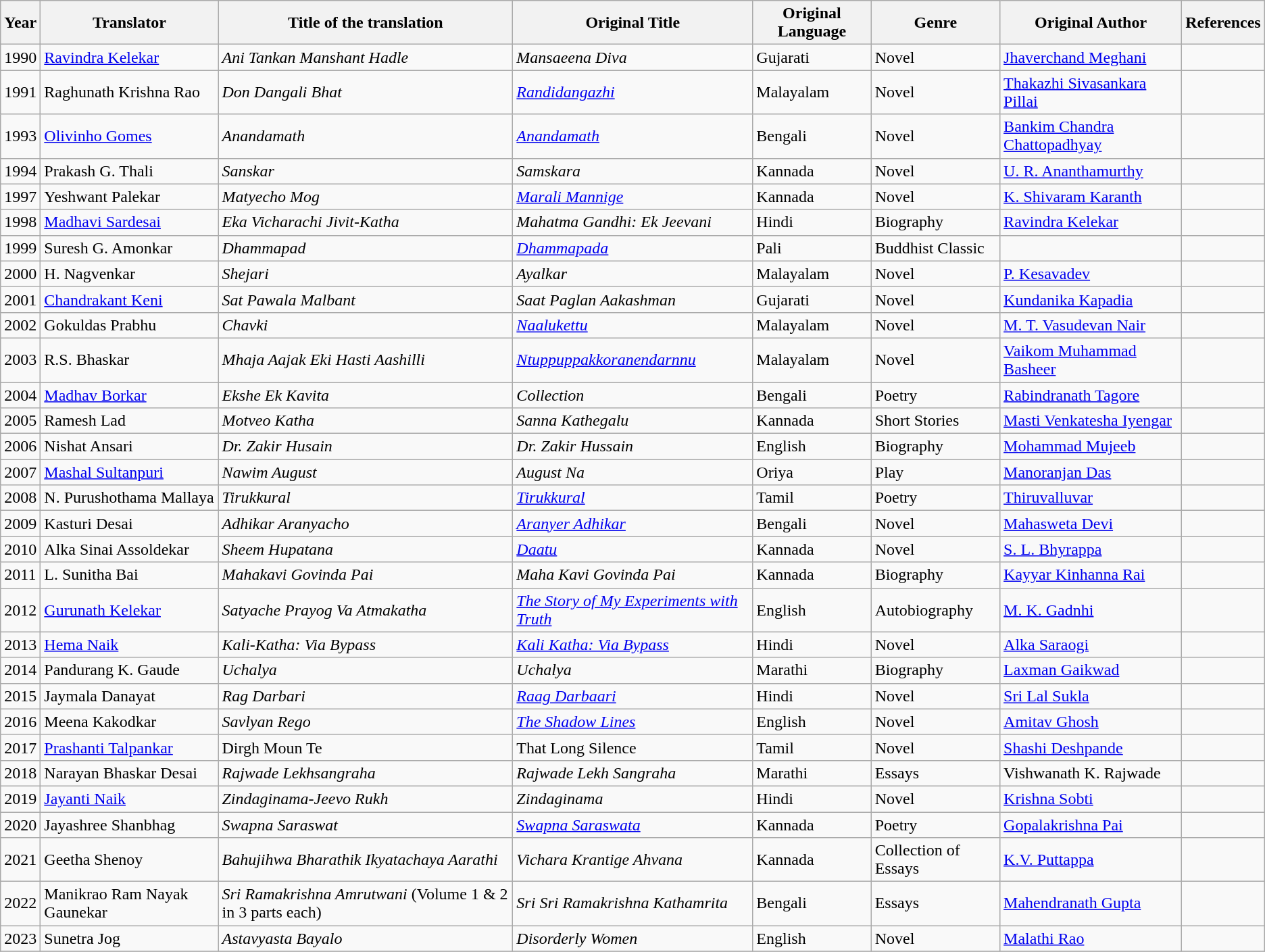<table class="wikitable sortable">
<tr>
<th>Year</th>
<th>Translator</th>
<th>Title of the translation</th>
<th>Original Title</th>
<th>Original Language</th>
<th>Genre</th>
<th>Original Author</th>
<th class=unsortable>References</th>
</tr>
<tr>
<td>1990</td>
<td><a href='#'>Ravindra Kelekar</a></td>
<td><em>Ani Tankan Manshant Hadle</em></td>
<td><em>Mansaeena Diva</em></td>
<td>Gujarati</td>
<td>Novel</td>
<td><a href='#'>Jhaverchand Meghani</a></td>
<td></td>
</tr>
<tr>
<td>1991</td>
<td>Raghunath Krishna Rao</td>
<td><em>Don Dangali Bhat</em></td>
<td><em><a href='#'>Randidangazhi</a></em></td>
<td>Malayalam</td>
<td>Novel</td>
<td><a href='#'>Thakazhi Sivasankara Pillai</a></td>
<td></td>
</tr>
<tr>
<td>1993</td>
<td><a href='#'>Olivinho Gomes</a></td>
<td><em>Anandamath</em></td>
<td><em><a href='#'>Anandamath</a></em></td>
<td>Bengali</td>
<td>Novel</td>
<td><a href='#'>Bankim Chandra Chattopadhyay</a></td>
<td></td>
</tr>
<tr>
<td>1994</td>
<td>Prakash G. Thali</td>
<td><em>Sanskar</em></td>
<td><em>Samskara</em></td>
<td>Kannada</td>
<td>Novel</td>
<td><a href='#'>U. R. Ananthamurthy</a></td>
<td></td>
</tr>
<tr>
<td>1997</td>
<td>Yeshwant Palekar</td>
<td><em>Matyecho Mog</em></td>
<td><em><a href='#'>Marali Mannige</a></em></td>
<td>Kannada</td>
<td>Novel</td>
<td><a href='#'>K. Shivaram Karanth</a></td>
<td></td>
</tr>
<tr>
<td>1998</td>
<td><a href='#'>Madhavi Sardesai</a></td>
<td><em>Eka Vicharachi Jivit-Katha</em></td>
<td><em>Mahatma Gandhi: Ek Jeevani</em></td>
<td>Hindi</td>
<td>Biography</td>
<td><a href='#'>Ravindra Kelekar</a></td>
<td></td>
</tr>
<tr>
<td>1999</td>
<td>Suresh G. Amonkar</td>
<td><em>Dhammapad</em></td>
<td><em><a href='#'>Dhammapada</a></em></td>
<td>Pali</td>
<td>Buddhist Classic</td>
<td></td>
<td></td>
</tr>
<tr>
<td>2000</td>
<td>H. Nagvenkar</td>
<td><em>Shejari</em></td>
<td><em>Ayalkar</em></td>
<td>Malayalam</td>
<td>Novel</td>
<td><a href='#'>P. Kesavadev</a></td>
<td></td>
</tr>
<tr>
<td>2001</td>
<td><a href='#'>Chandrakant Keni</a></td>
<td><em>Sat Pawala Malbant</em></td>
<td><em>Saat Paglan Aakashman</em></td>
<td>Gujarati</td>
<td>Novel</td>
<td><a href='#'>Kundanika Kapadia</a></td>
<td></td>
</tr>
<tr>
<td>2002</td>
<td>Gokuldas Prabhu</td>
<td><em>Chavki</em></td>
<td><em><a href='#'>Naalukettu</a></em></td>
<td>Malayalam</td>
<td>Novel</td>
<td><a href='#'>M. T. Vasudevan Nair</a></td>
<td></td>
</tr>
<tr>
<td>2003</td>
<td>R.S. Bhaskar</td>
<td><em>Mhaja Aajak Eki Hasti Aashilli</em></td>
<td><em><a href='#'>Ntuppuppakkoranendarnnu</a></em></td>
<td>Malayalam</td>
<td>Novel</td>
<td><a href='#'>Vaikom Muhammad Basheer</a></td>
<td></td>
</tr>
<tr>
<td>2004</td>
<td><a href='#'>Madhav Borkar</a></td>
<td><em>Ekshe Ek Kavita</em></td>
<td><em>Collection</em></td>
<td>Bengali</td>
<td>Poetry</td>
<td><a href='#'>Rabindranath Tagore</a></td>
<td></td>
</tr>
<tr>
<td>2005</td>
<td>Ramesh Lad</td>
<td><em>Motveo Katha</em></td>
<td><em>Sanna Kathegalu</em></td>
<td>Kannada</td>
<td>Short Stories</td>
<td><a href='#'>Masti Venkatesha Iyengar</a></td>
<td></td>
</tr>
<tr>
<td>2006</td>
<td>Nishat Ansari</td>
<td><em>Dr. Zakir Husain</em></td>
<td><em>Dr. Zakir Hussain</em></td>
<td>English</td>
<td>Biography</td>
<td><a href='#'>Mohammad Mujeeb</a></td>
<td></td>
</tr>
<tr>
<td>2007</td>
<td><a href='#'>Mashal Sultanpuri</a></td>
<td><em>Nawim August</em></td>
<td><em>August Na</em></td>
<td>Oriya</td>
<td>Play</td>
<td><a href='#'>Manoranjan Das</a></td>
<td></td>
</tr>
<tr>
<td>2008</td>
<td>N. Purushothama Mallaya</td>
<td><em>Tirukkural</em></td>
<td><em><a href='#'>Tirukkural</a></em></td>
<td>Tamil</td>
<td>Poetry</td>
<td><a href='#'>Thiruvalluvar</a></td>
<td></td>
</tr>
<tr>
<td>2009</td>
<td>Kasturi Desai</td>
<td><em>Adhikar Aranyacho</em></td>
<td><em><a href='#'>Aranyer Adhikar</a></em></td>
<td>Bengali</td>
<td>Novel</td>
<td><a href='#'>Mahasweta Devi</a></td>
<td></td>
</tr>
<tr>
<td>2010</td>
<td>Alka Sinai Assoldekar</td>
<td><em>Sheem Hupatana</em></td>
<td><em><a href='#'>Daatu</a></em></td>
<td>Kannada</td>
<td>Novel</td>
<td><a href='#'>S. L. Bhyrappa</a></td>
<td></td>
</tr>
<tr>
<td>2011</td>
<td>L. Sunitha Bai</td>
<td><em>Mahakavi Govinda Pai</em></td>
<td><em>Maha Kavi Govinda Pai</em></td>
<td>Kannada</td>
<td>Biography</td>
<td><a href='#'>Kayyar Kinhanna Rai</a></td>
<td></td>
</tr>
<tr>
<td>2012</td>
<td><a href='#'>Gurunath Kelekar</a></td>
<td><em>Satyache Prayog Va Atmakatha</em></td>
<td><em><a href='#'>The Story of My Experiments with Truth</a></em></td>
<td>English</td>
<td>Autobiography</td>
<td><a href='#'>M. K. Gadnhi</a></td>
<td></td>
</tr>
<tr>
<td>2013</td>
<td><a href='#'>Hema Naik</a></td>
<td><em>Kali-Katha: Via Bypass</em></td>
<td><em><a href='#'>Kali Katha: Via Bypass</a></em></td>
<td>Hindi</td>
<td>Novel</td>
<td><a href='#'>Alka Saraogi</a></td>
<td></td>
</tr>
<tr>
<td>2014</td>
<td>Pandurang K. Gaude</td>
<td><em>Uchalya</em></td>
<td><em>Uchalya</em></td>
<td>Marathi</td>
<td>Biography</td>
<td><a href='#'>Laxman Gaikwad</a></td>
<td></td>
</tr>
<tr>
<td>2015</td>
<td>Jaymala Danayat</td>
<td><em>Rag Darbari</em></td>
<td><em><a href='#'>Raag Darbaari</a></em></td>
<td>Hindi</td>
<td>Novel</td>
<td><a href='#'>Sri Lal Sukla</a></td>
<td></td>
</tr>
<tr>
<td>2016</td>
<td>Meena Kakodkar</td>
<td><em>Savlyan Rego</em></td>
<td><em><a href='#'>The Shadow Lines</a></em></td>
<td>English</td>
<td>Novel</td>
<td><a href='#'>Amitav Ghosh</a></td>
<td></td>
</tr>
<tr>
<td>2017</td>
<td><a href='#'>Prashanti Talpankar</a></td>
<td>Dirgh Moun Te</td>
<td>That Long Silence</td>
<td>Tamil</td>
<td>Novel</td>
<td><a href='#'>Shashi Deshpande</a></td>
<td></td>
</tr>
<tr>
<td>2018</td>
<td>Narayan Bhaskar Desai</td>
<td><em>Rajwade Lekhsangraha</em></td>
<td><em>Rajwade Lekh Sangraha</em></td>
<td>Marathi</td>
<td>Essays</td>
<td>Vishwanath K. Rajwade</td>
<td></td>
</tr>
<tr>
<td>2019</td>
<td><a href='#'>Jayanti Naik</a></td>
<td><em>Zindaginama-Jeevo Rukh</em></td>
<td><em>Zindaginama</em></td>
<td>Hindi</td>
<td>Novel</td>
<td><a href='#'>Krishna Sobti</a></td>
<td></td>
</tr>
<tr>
<td>2020</td>
<td>Jayashree Shanbhag</td>
<td><em>Swapna Saraswat</em></td>
<td><em><a href='#'>Swapna Saraswata</a></em></td>
<td>Kannada</td>
<td>Poetry</td>
<td><a href='#'>Gopalakrishna Pai</a></td>
<td></td>
</tr>
<tr>
<td>2021</td>
<td>Geetha Shenoy</td>
<td><em>Bahujihwa Bharathik Ikyatachaya Aarathi</em></td>
<td><em>Vichara Krantige Ahvana</em></td>
<td>Kannada</td>
<td>Collection of Essays</td>
<td><a href='#'>K.V. Puttappa</a></td>
<td></td>
</tr>
<tr>
<td>2022</td>
<td>Manikrao Ram Nayak Gaunekar</td>
<td><em>Sri Ramakrishna Amrutwani</em> (Volume 1 & 2 in 3 parts each)</td>
<td><em>Sri Sri Ramakrishna Kathamrita</em></td>
<td>Bengali</td>
<td>Essays</td>
<td><a href='#'>Mahendranath Gupta</a></td>
<td></td>
</tr>
<tr>
<td>2023</td>
<td>Sunetra Jog</td>
<td><em>Astavyasta Bayalo</em></td>
<td><em>Disorderly Women</em></td>
<td>English</td>
<td>Novel</td>
<td><a href='#'>Malathi Rao</a></td>
<td></td>
</tr>
<tr>
</tr>
</table>
